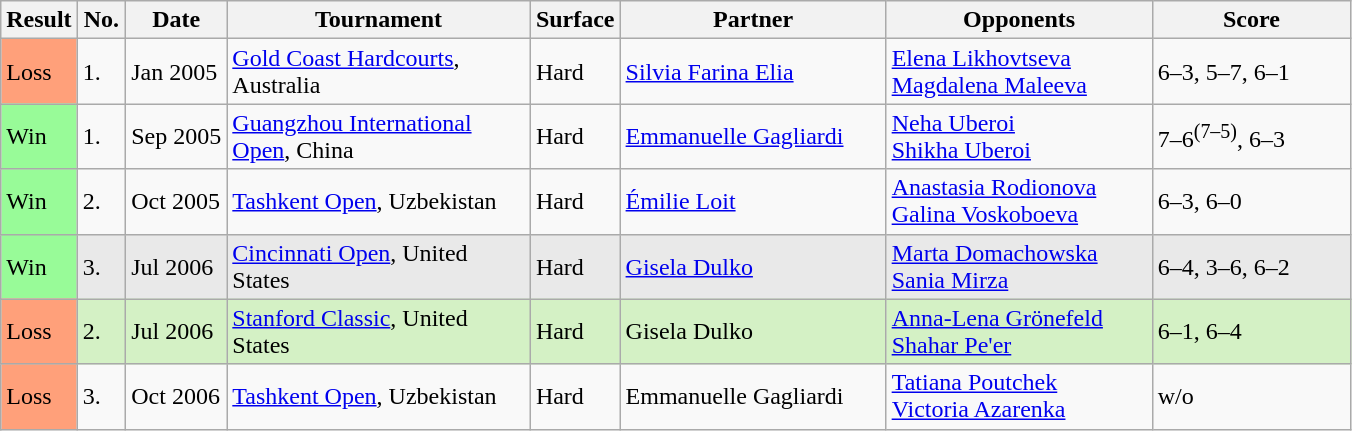<table class="sortable wikitable">
<tr>
<th style="width:40px;">Result</th>
<th style="width:25px;">No.</th>
<th style="width:60px;">Date</th>
<th style="width:195px;">Tournament</th>
<th style="width:50px;">Surface</th>
<th style="width:170px;">Partner</th>
<th style="width:170px;">Opponents</th>
<th style="width:125px;" class=unsortable>Score</th>
</tr>
<tr>
<td style="background:#ffa07a;">Loss</td>
<td>1.</td>
<td>Jan 2005</td>
<td><a href='#'>Gold Coast Hardcourts</a>, Australia</td>
<td>Hard</td>
<td> <a href='#'>Silvia Farina Elia</a></td>
<td> <a href='#'>Elena Likhovtseva</a> <br>  <a href='#'>Magdalena Maleeva</a></td>
<td>6–3, 5–7, 6–1</td>
</tr>
<tr>
<td style="background:#98fb98;">Win</td>
<td>1.</td>
<td>Sep 2005</td>
<td><a href='#'>Guangzhou International Open</a>, China</td>
<td>Hard</td>
<td> <a href='#'>Emmanuelle Gagliardi</a></td>
<td> <a href='#'>Neha Uberoi</a> <br>  <a href='#'>Shikha Uberoi</a></td>
<td>7–6<sup>(7–5)</sup>, 6–3</td>
</tr>
<tr>
<td style="background:#98fb98;">Win</td>
<td>2.</td>
<td>Oct 2005</td>
<td><a href='#'>Tashkent Open</a>, Uzbekistan</td>
<td>Hard</td>
<td> <a href='#'>Émilie Loit</a></td>
<td> <a href='#'>Anastasia Rodionova</a> <br>  <a href='#'>Galina Voskoboeva</a></td>
<td>6–3, 6–0</td>
</tr>
<tr style="background:#e9e9e9;">
<td style="background:#98fb98;">Win</td>
<td>3.</td>
<td>Jul 2006</td>
<td><a href='#'>Cincinnati Open</a>, United States</td>
<td>Hard</td>
<td> <a href='#'>Gisela Dulko</a></td>
<td> <a href='#'>Marta Domachowska</a> <br>  <a href='#'>Sania Mirza</a></td>
<td>6–4, 3–6, 6–2</td>
</tr>
<tr style="background:#d4f1c5;">
<td style="background:#ffa07a;">Loss</td>
<td>2.</td>
<td>Jul 2006</td>
<td><a href='#'>Stanford Classic</a>, United States</td>
<td>Hard</td>
<td> Gisela Dulko</td>
<td> <a href='#'>Anna-Lena Grönefeld</a> <br>  <a href='#'>Shahar Pe'er</a></td>
<td>6–1, 6–4</td>
</tr>
<tr>
<td style="background:#ffa07a;">Loss</td>
<td>3.</td>
<td>Oct 2006</td>
<td><a href='#'>Tashkent Open</a>, Uzbekistan</td>
<td>Hard</td>
<td> Emmanuelle Gagliardi</td>
<td> <a href='#'>Tatiana Poutchek</a> <br>  <a href='#'>Victoria Azarenka</a></td>
<td>w/o</td>
</tr>
</table>
